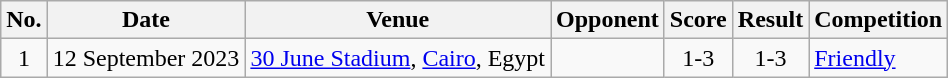<table class="wikitable sortable">
<tr>
<th scope="col">No.</th>
<th scope="col">Date</th>
<th scope="col">Venue</th>
<th scope="col">Opponent</th>
<th scope="col">Score</th>
<th scope="col">Result</th>
<th scope="col">Competition</th>
</tr>
<tr>
<td align="center">1</td>
<td>12 September 2023</td>
<td><a href='#'>30 June Stadium</a>, <a href='#'>Cairo</a>, Egypt</td>
<td></td>
<td align="center">1-3</td>
<td align="center">1-3</td>
<td><a href='#'>Friendly</a></td>
</tr>
</table>
